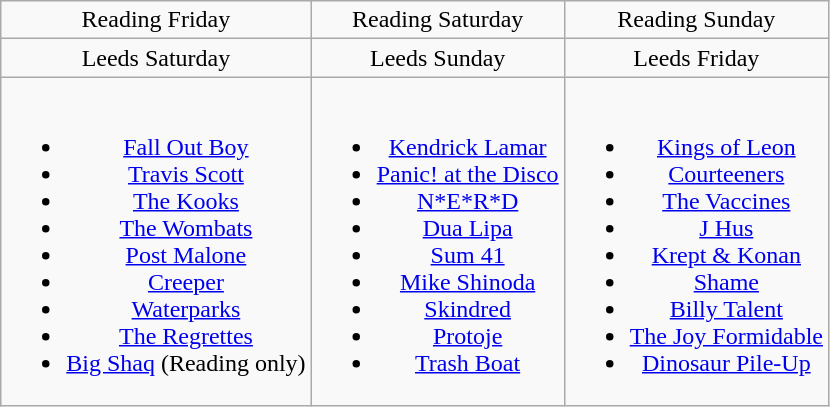<table class="wikitable" style="text-align:center;">
<tr>
<td>Reading Friday</td>
<td>Reading Saturday</td>
<td>Reading Sunday</td>
</tr>
<tr>
<td>Leeds Saturday</td>
<td>Leeds Sunday</td>
<td>Leeds Friday</td>
</tr>
<tr>
<td><br><ul><li><a href='#'>Fall Out Boy</a></li><li><a href='#'>Travis Scott</a></li><li><a href='#'>The Kooks</a></li><li><a href='#'>The Wombats</a></li><li><a href='#'>Post Malone</a></li><li><a href='#'>Creeper</a></li><li><a href='#'>Waterparks</a></li><li><a href='#'>The Regrettes</a></li><li><a href='#'>Big Shaq</a> (Reading only)</li></ul></td>
<td><br><ul><li><a href='#'>Kendrick Lamar</a></li><li><a href='#'>Panic! at the Disco</a></li><li><a href='#'>N*E*R*D</a></li><li><a href='#'>Dua Lipa</a></li><li><a href='#'>Sum 41</a></li><li><a href='#'>Mike Shinoda</a></li><li><a href='#'>Skindred</a></li><li><a href='#'>Protoje</a></li><li><a href='#'>Trash Boat</a></li></ul></td>
<td><br><ul><li><a href='#'>Kings of Leon</a></li><li><a href='#'>Courteeners</a></li><li><a href='#'>The Vaccines</a></li><li><a href='#'>J Hus</a></li><li><a href='#'>Krept & Konan</a></li><li><a href='#'>Shame</a></li><li><a href='#'>Billy Talent</a></li><li><a href='#'>The Joy Formidable</a></li><li><a href='#'>Dinosaur Pile-Up</a></li></ul></td>
</tr>
</table>
